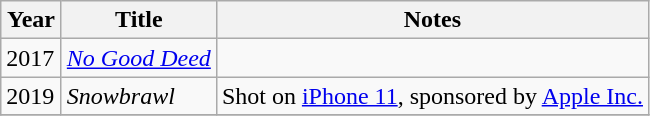<table class="wikitable">
<tr>
<th style="width:33px;">Year</th>
<th>Title</th>
<th scope="col">Notes</th>
</tr>
<tr>
<td>2017</td>
<td><em><a href='#'>No Good Deed</a></em></td>
<td></td>
</tr>
<tr>
<td>2019</td>
<td><em>Snowbrawl</em></td>
<td>Shot on <a href='#'>iPhone 11</a>, sponsored by <a href='#'>Apple Inc.</a></td>
</tr>
<tr>
</tr>
</table>
